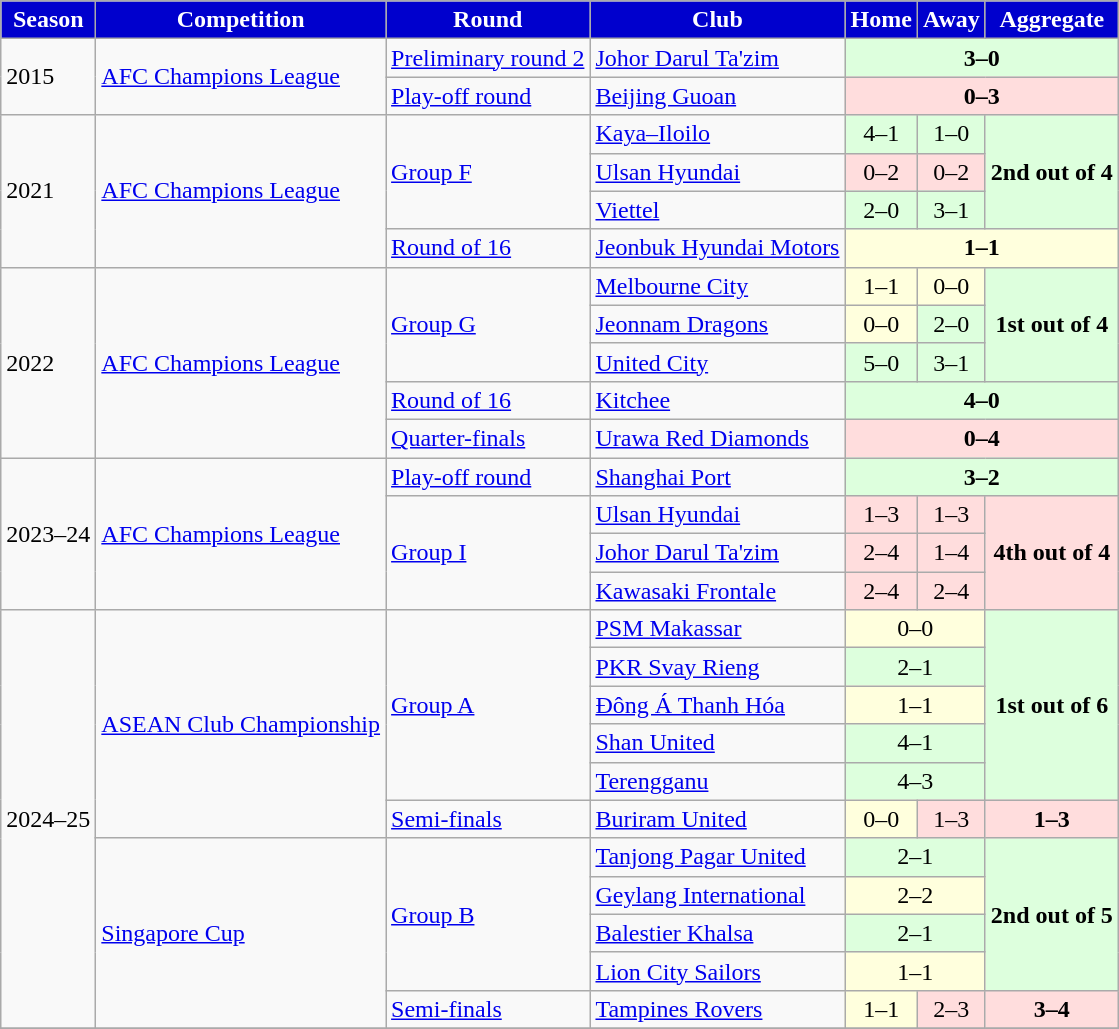<table class="wikitable" style="font-size:100%;" ;>
<tr>
<th style="color:white; background:mediumblue;">Season</th>
<th style="color:white; background:mediumblue;">Competition</th>
<th style="color:white; background:mediumblue;">Round</th>
<th style="color:white; background:mediumblue;">Club</th>
<th style="color:white; background:mediumblue;">Home</th>
<th style="color:white; background:mediumblue;">Away</th>
<th style="color:white; background:mediumblue;">Aggregate</th>
</tr>
<tr>
<td rowspan="2">2015</td>
<td rowspan="2"><a href='#'>AFC Champions League</a></td>
<td><a href='#'>Preliminary round 2</a></td>
<td> <a href='#'>Johor Darul Ta'zim</a></td>
<td colspan="3" style="text-align:center; background:#ddffdd;"><strong>3–0</strong></td>
</tr>
<tr>
<td><a href='#'>Play-off round</a></td>
<td> <a href='#'>Beijing Guoan</a></td>
<td colspan="3" style="text-align:center; background:#ffdddd;"><strong>0–3</strong></td>
</tr>
<tr>
<td rowspan="4">2021</td>
<td rowspan="4"><a href='#'>AFC Champions League</a></td>
<td rowspan="3"><a href='#'>Group F</a></td>
<td> <a href='#'>Kaya–Iloilo</a></td>
<td style="text-align:center; background:#ddffdd;">4–1</td>
<td style="text-align:center; background:#ddffdd;">1–0</td>
<td rowspan="3" style="text-align:center; background:#ddffdd;"><strong>2nd out of 4</strong></td>
</tr>
<tr>
<td> <a href='#'>Ulsan Hyundai</a></td>
<td style="text-align:center; background:#ffdddd;">0–2</td>
<td style="text-align:center; background:#ffdddd;">0–2</td>
</tr>
<tr>
<td> <a href='#'>Viettel</a></td>
<td style="text-align:center; background:#ddffdd;">2–0</td>
<td style="text-align:center; background:#ddffdd;">3–1</td>
</tr>
<tr>
<td><a href='#'>Round of 16</a></td>
<td> <a href='#'>Jeonbuk Hyundai Motors</a></td>
<td colspan="3" style="text-align:center; background:#ffffdd;"><strong>1–1  <br> </strong></td>
</tr>
<tr>
<td rowspan="5">2022</td>
<td rowspan="5"><a href='#'>AFC Champions League</a></td>
<td rowspan="3"><a href='#'>Group G</a></td>
<td> <a href='#'>Melbourne City</a></td>
<td style="text-align:center; background:#ffffdd;">1–1</td>
<td style="text-align:center; background:#ffffdd;">0–0</td>
<td rowspan="3" style="text-align:center; background:#ddffdd;"><strong>1st out of 4</strong></td>
</tr>
<tr>
<td> <a href='#'>Jeonnam Dragons</a></td>
<td style="text-align:center; background:#ffffdd;">0–0</td>
<td style="text-align:center; background:#ddffdd;">2–0</td>
</tr>
<tr>
<td> <a href='#'>United City</a></td>
<td style="text-align:center; background:#ddffdd;">5–0</td>
<td style="text-align:center; background:#ddffdd;">3–1</td>
</tr>
<tr>
<td><a href='#'>Round of 16</a></td>
<td> <a href='#'>Kitchee</a></td>
<td colspan="3" style="text-align:center; background:#ddffdd;"><strong>4–0</strong></td>
</tr>
<tr>
<td><a href='#'>Quarter-finals</a></td>
<td> <a href='#'>Urawa Red Diamonds</a></td>
<td colspan="3" style="text-align:center; background:#ffdddd;"><strong>0–4</strong></td>
</tr>
<tr>
<td rowspan="4">2023–24</td>
<td rowspan="4"><a href='#'>AFC Champions League</a></td>
<td><a href='#'>Play-off round</a></td>
<td> <a href='#'>Shanghai Port</a></td>
<td colspan="3" style="text-align:center; background:#ddffdd;"><strong>3–2</strong></td>
</tr>
<tr>
<td rowspan="3"><a href='#'>Group I</a></td>
<td> <a href='#'>Ulsan Hyundai</a></td>
<td style="text-align:center; background:#ffdddd;">1–3</td>
<td style="text-align:center; background:#ffdddd;">1–3</td>
<td rowspan="3" style="text-align:center;background:#ffdddd;"><strong>4th out of 4</strong></td>
</tr>
<tr>
<td> <a href='#'>Johor Darul Ta'zim</a></td>
<td style="text-align:center; background:#ffdddd;">2–4</td>
<td style="text-align:center; background:#ffdddd;">1–4</td>
</tr>
<tr>
<td> <a href='#'>Kawasaki Frontale</a></td>
<td style="text-align:center; background:#ffdddd;">2–4</td>
<td style="text-align:center; background:#ffdddd;">2–4</td>
</tr>
<tr>
<td rowspan="11">2024–25</td>
<td rowspan="6"><a href='#'>ASEAN Club Championship</a></td>
<td rowspan="5"><a href='#'>Group A</a></td>
<td> <a href='#'>PSM Makassar</a></td>
<td colspan="2" style="text-align:center; background:#ffffdd;">0–0</td>
<td rowspan="5" style="text-align:center; background:#ddffdd;"><strong>1st out of 6</strong></td>
</tr>
<tr>
<td> <a href='#'>PKR Svay Rieng</a></td>
<td colspan="2" style="text-align:center; background:#ddffdd;">2–1</td>
</tr>
<tr>
<td> <a href='#'>Đông Á Thanh Hóa</a></td>
<td colspan="2" style="text-align:center; background:#ffffdd;">1–1</td>
</tr>
<tr>
<td> <a href='#'>Shan United</a></td>
<td colspan="2" style="text-align:center; background:#ddffdd;">4–1</td>
</tr>
<tr>
<td> <a href='#'>Terengganu</a></td>
<td colspan="2" style="text-align:center; background:#ddffdd;">4–3</td>
</tr>
<tr>
<td><a href='#'>Semi-finals</a></td>
<td> <a href='#'>Buriram United</a></td>
<td style="text-align:center; background:#ffffdd;">0–0</td>
<td style="text-align:center; background:#ffdddd;">1–3</td>
<td style="text-align:center; background:#ffdddd;"><strong>1–3</strong></td>
</tr>
<tr>
<td rowspan="5"><a href='#'>Singapore Cup</a></td>
<td rowspan="4"><a href='#'>Group B</a></td>
<td> <a href='#'>Tanjong Pagar United</a></td>
<td colspan="2" style="text-align:center; background:#ddffdd;">2–1</td>
<td rowspan="4" style="text-align:center; background:#ddffdd;"><strong>2nd out of 5</strong></td>
</tr>
<tr>
<td> <a href='#'>Geylang International</a></td>
<td colspan="2" style="text-align:center; background:#ffffdd;">2–2</td>
</tr>
<tr>
<td> <a href='#'>Balestier Khalsa</a></td>
<td colspan="2" style="text-align:center; background:#ddffdd;">2–1</td>
</tr>
<tr>
<td> <a href='#'>Lion City Sailors</a></td>
<td colspan="2" style="text-align:center; background:#ffffdd;">1–1</td>
</tr>
<tr>
<td><a href='#'>Semi-finals</a></td>
<td> <a href='#'>Tampines Rovers</a></td>
<td style="text-align:center; background:#ffffdd;">1–1</td>
<td style="text-align:center; background:#ffdddd;">2–3 </td>
<td style="text-align:center; background:#ffdddd;"><strong>3–4 </strong></td>
</tr>
<tr>
</tr>
</table>
